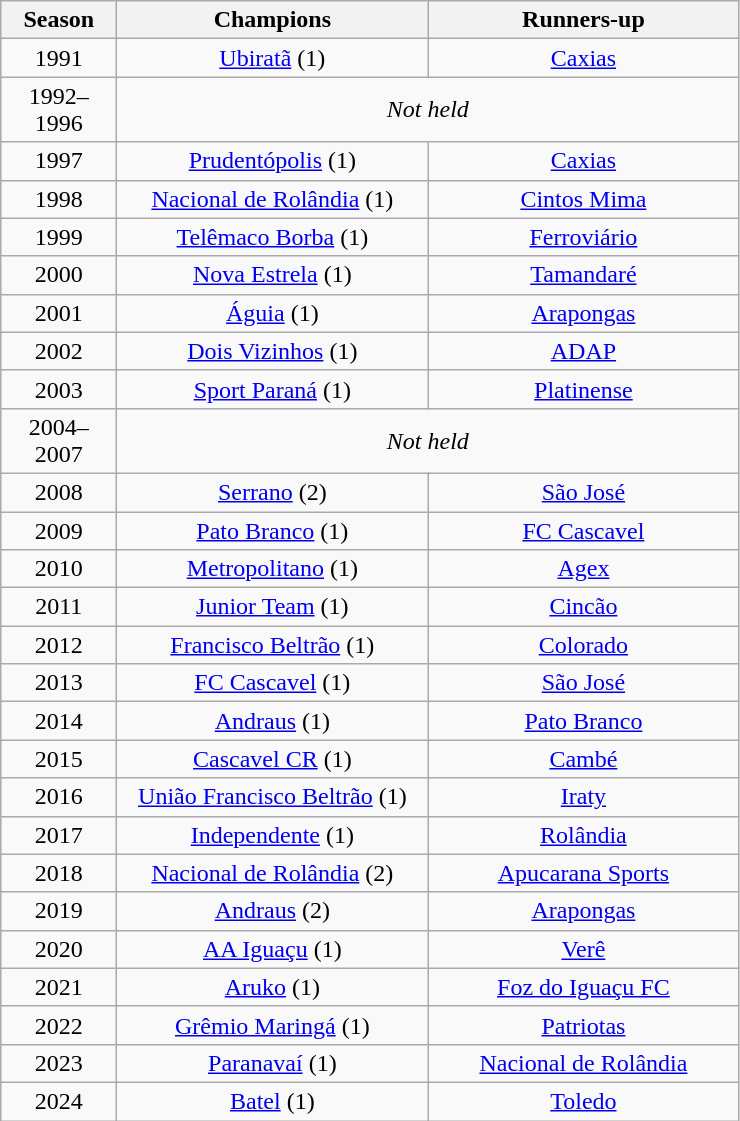<table class="wikitable" style="text-align:center; margin-left:1em;">
<tr>
<th style="width:70px">Season</th>
<th style="width:200px">Champions</th>
<th style="width:200px">Runners-up</th>
</tr>
<tr>
<td>1991</td>
<td><a href='#'>Ubiratã</a> (1)</td>
<td><a href='#'>Caxias</a></td>
</tr>
<tr>
<td>1992–1996</td>
<td colspan=2><em>Not held</em></td>
</tr>
<tr>
<td>1997</td>
<td><a href='#'>Prudentópolis</a> (1)</td>
<td><a href='#'>Caxias</a></td>
</tr>
<tr>
<td>1998</td>
<td><a href='#'>Nacional de Rolândia</a> (1)</td>
<td><a href='#'>Cintos Mima</a></td>
</tr>
<tr>
<td>1999</td>
<td><a href='#'>Telêmaco Borba</a> (1)</td>
<td><a href='#'>Ferroviário</a></td>
</tr>
<tr>
<td>2000</td>
<td><a href='#'>Nova Estrela</a> (1)</td>
<td><a href='#'>Tamandaré</a></td>
</tr>
<tr>
<td>2001</td>
<td><a href='#'>Águia</a> (1)</td>
<td><a href='#'>Arapongas</a></td>
</tr>
<tr>
<td>2002</td>
<td><a href='#'>Dois Vizinhos</a> (1)</td>
<td><a href='#'>ADAP</a></td>
</tr>
<tr>
<td>2003</td>
<td><a href='#'>Sport Paraná</a> (1)</td>
<td><a href='#'>Platinense</a></td>
</tr>
<tr>
<td>2004–2007</td>
<td colspan=2><em>Not held</em></td>
</tr>
<tr>
<td>2008</td>
<td><a href='#'>Serrano</a> (2)</td>
<td><a href='#'>São José</a></td>
</tr>
<tr>
<td>2009</td>
<td><a href='#'>Pato Branco</a> (1)</td>
<td><a href='#'>FC Cascavel</a></td>
</tr>
<tr>
<td>2010</td>
<td><a href='#'>Metropolitano</a> (1)</td>
<td><a href='#'>Agex</a></td>
</tr>
<tr>
<td>2011</td>
<td><a href='#'>Junior Team</a> (1)</td>
<td><a href='#'>Cincão</a></td>
</tr>
<tr>
<td>2012</td>
<td><a href='#'>Francisco Beltrão</a> (1)</td>
<td><a href='#'>Colorado</a></td>
</tr>
<tr>
<td>2013</td>
<td><a href='#'>FC Cascavel</a> (1)</td>
<td><a href='#'>São José</a></td>
</tr>
<tr>
<td>2014</td>
<td><a href='#'>Andraus</a> (1)</td>
<td><a href='#'>Pato Branco</a></td>
</tr>
<tr>
<td>2015</td>
<td><a href='#'>Cascavel CR</a> (1)</td>
<td><a href='#'>Cambé</a></td>
</tr>
<tr>
<td>2016</td>
<td><a href='#'>União Francisco Beltrão</a> (1)</td>
<td><a href='#'>Iraty</a></td>
</tr>
<tr>
<td>2017</td>
<td><a href='#'>Independente</a> (1)</td>
<td><a href='#'>Rolândia</a></td>
</tr>
<tr>
<td>2018</td>
<td><a href='#'>Nacional de Rolândia</a> (2)</td>
<td><a href='#'>Apucarana Sports</a></td>
</tr>
<tr>
<td>2019</td>
<td><a href='#'>Andraus</a> (2)</td>
<td><a href='#'>Arapongas</a></td>
</tr>
<tr>
<td>2020</td>
<td><a href='#'>AA Iguaçu</a> (1)</td>
<td><a href='#'>Verê</a></td>
</tr>
<tr>
<td>2021</td>
<td><a href='#'>Aruko</a> (1)</td>
<td><a href='#'>Foz do Iguaçu FC</a></td>
</tr>
<tr>
<td>2022</td>
<td><a href='#'>Grêmio Maringá</a> (1)</td>
<td><a href='#'>Patriotas</a></td>
</tr>
<tr>
<td>2023</td>
<td><a href='#'>Paranavaí</a> (1)</td>
<td><a href='#'>Nacional de Rolândia</a></td>
</tr>
<tr>
<td>2024</td>
<td><a href='#'>Batel</a> (1)</td>
<td><a href='#'>Toledo</a></td>
</tr>
</table>
